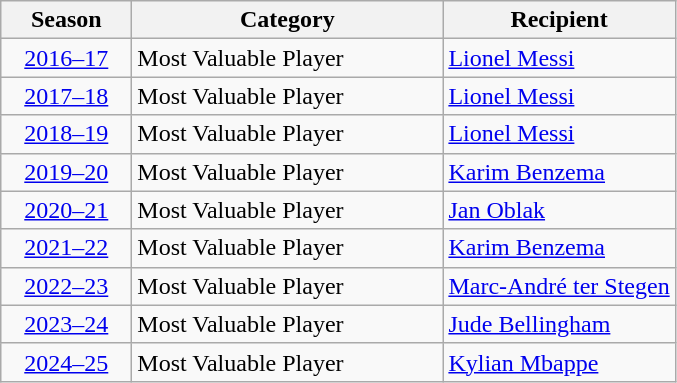<table class="wikitable">
<tr>
<th width="80">Season</th>
<th width="200">Category</th>
<th>Recipient</th>
</tr>
<tr>
<td align=center><a href='#'>2016–17</a></td>
<td>Most Valuable Player</td>
<td> <a href='#'>Lionel Messi</a> </td>
</tr>
<tr>
<td align=center><a href='#'>2017–18</a></td>
<td>Most Valuable Player</td>
<td> <a href='#'>Lionel Messi</a> </td>
</tr>
<tr>
<td align=center><a href='#'>2018–19</a></td>
<td>Most Valuable Player</td>
<td> <a href='#'>Lionel Messi</a> </td>
</tr>
<tr>
<td align=center><a href='#'>2019–20</a></td>
<td>Most Valuable Player</td>
<td> <a href='#'>Karim Benzema</a> </td>
</tr>
<tr>
<td align=center><a href='#'>2020–21</a></td>
<td>Most Valuable Player</td>
<td> <a href='#'>Jan Oblak</a> </td>
</tr>
<tr>
<td align=center><a href='#'>2021–22</a></td>
<td>Most Valuable Player</td>
<td> <a href='#'>Karim Benzema</a> </td>
</tr>
<tr>
<td align=center><a href='#'>2022–23</a></td>
<td>Most Valuable Player</td>
<td> <a href='#'>Marc-André ter Stegen</a> </td>
</tr>
<tr>
<td align=center><a href='#'>2023–24</a></td>
<td>Most Valuable Player</td>
<td> <a href='#'>Jude Bellingham</a> </td>
</tr>
<tr>
<td align="center"><a href='#'>2024–25</a></td>
<td>Most Valuable Player</td>
<td> <a href='#'>Kylian Mbappe</a> </td>
</tr>
</table>
